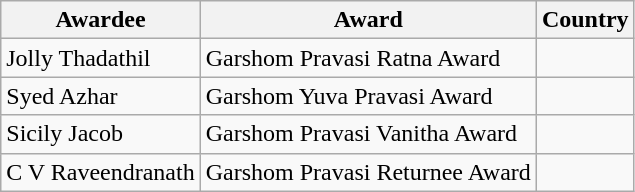<table class="wikitable">
<tr>
<th>Awardee</th>
<th>Award</th>
<th>Country</th>
</tr>
<tr>
<td>Jolly Thadathil</td>
<td>Garshom Pravasi Ratna Award</td>
<td></td>
</tr>
<tr>
<td>Syed Azhar</td>
<td>Garshom Yuva Pravasi Award</td>
<td></td>
</tr>
<tr>
<td>Sicily Jacob</td>
<td>Garshom Pravasi Vanitha Award</td>
<td></td>
</tr>
<tr>
<td>C V Raveendranath</td>
<td>Garshom Pravasi Returnee Award</td>
<td></td>
</tr>
</table>
